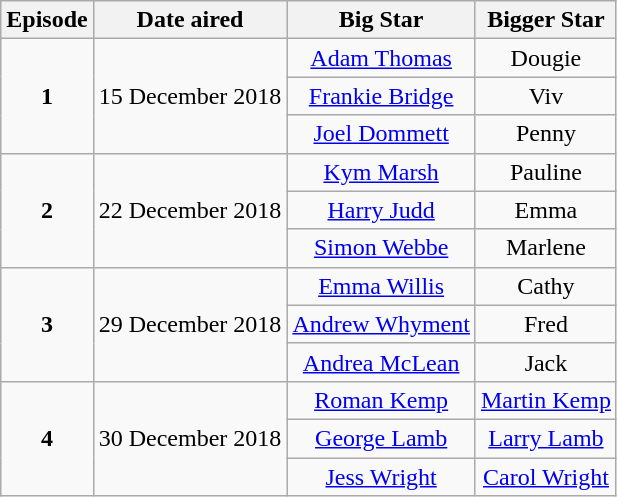<table class="wikitable" style="text-align:center;">
<tr>
<th>Episode</th>
<th>Date aired</th>
<th>Big Star</th>
<th>Bigger Star</th>
</tr>
<tr>
<td rowspan=3><strong>1</strong></td>
<td rowspan=3>15 December 2018</td>
<td><a href='#'>Adam Thomas</a></td>
<td>Dougie</td>
</tr>
<tr>
<td><a href='#'>Frankie Bridge</a></td>
<td>Viv</td>
</tr>
<tr>
<td><a href='#'>Joel Dommett</a></td>
<td>Penny</td>
</tr>
<tr>
<td rowspan=3><strong>2</strong></td>
<td rowspan=3>22 December 2018</td>
<td><a href='#'>Kym Marsh</a></td>
<td>Pauline</td>
</tr>
<tr>
<td><a href='#'>Harry Judd</a></td>
<td>Emma</td>
</tr>
<tr>
<td><a href='#'>Simon Webbe</a></td>
<td>Marlene</td>
</tr>
<tr>
<td rowspan=3><strong>3</strong></td>
<td rowspan=3>29 December 2018</td>
<td><a href='#'>Emma Willis</a></td>
<td>Cathy</td>
</tr>
<tr>
<td><a href='#'>Andrew Whyment</a></td>
<td>Fred</td>
</tr>
<tr>
<td><a href='#'>Andrea McLean</a></td>
<td>Jack</td>
</tr>
<tr>
<td rowspan=3><strong>4</strong></td>
<td rowspan=3>30 December 2018</td>
<td><a href='#'>Roman Kemp</a></td>
<td><a href='#'>Martin Kemp</a></td>
</tr>
<tr>
<td><a href='#'>George Lamb</a></td>
<td><a href='#'>Larry Lamb</a></td>
</tr>
<tr>
<td><a href='#'>Jess Wright</a></td>
<td><a href='#'>Carol Wright</a></td>
</tr>
</table>
